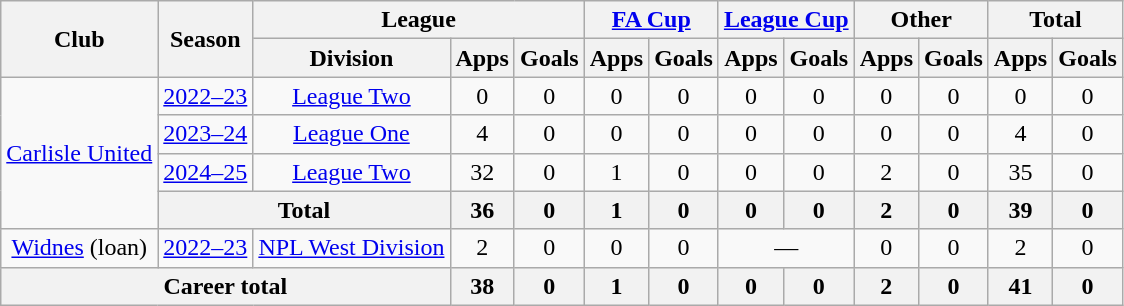<table class="wikitable" style="text-align: center">
<tr>
<th rowspan="2">Club</th>
<th rowspan="2">Season</th>
<th colspan="3">League</th>
<th colspan="2"><a href='#'>FA Cup</a></th>
<th colspan="2"><a href='#'>League Cup</a></th>
<th colspan="2">Other</th>
<th colspan="2">Total</th>
</tr>
<tr>
<th>Division</th>
<th>Apps</th>
<th>Goals</th>
<th>Apps</th>
<th>Goals</th>
<th>Apps</th>
<th>Goals</th>
<th>Apps</th>
<th>Goals</th>
<th>Apps</th>
<th>Goals</th>
</tr>
<tr>
<td rowspan="4"><a href='#'>Carlisle United</a></td>
<td><a href='#'>2022–23</a></td>
<td><a href='#'>League Two</a></td>
<td>0</td>
<td>0</td>
<td>0</td>
<td>0</td>
<td>0</td>
<td>0</td>
<td>0</td>
<td>0</td>
<td>0</td>
<td>0</td>
</tr>
<tr>
<td><a href='#'>2023–24</a></td>
<td><a href='#'>League One</a></td>
<td>4</td>
<td>0</td>
<td>0</td>
<td>0</td>
<td>0</td>
<td>0</td>
<td>0</td>
<td>0</td>
<td>4</td>
<td>0</td>
</tr>
<tr>
<td><a href='#'>2024–25</a></td>
<td><a href='#'>League Two</a></td>
<td>32</td>
<td>0</td>
<td>1</td>
<td>0</td>
<td>0</td>
<td>0</td>
<td>2</td>
<td>0</td>
<td>35</td>
<td>0</td>
</tr>
<tr>
<th colspan="2">Total</th>
<th>36</th>
<th>0</th>
<th>1</th>
<th>0</th>
<th>0</th>
<th>0</th>
<th>2</th>
<th>0</th>
<th>39</th>
<th>0</th>
</tr>
<tr>
<td><a href='#'>Widnes</a> (loan)</td>
<td><a href='#'>2022–23</a></td>
<td><a href='#'>NPL West Division</a></td>
<td>2</td>
<td>0</td>
<td>0</td>
<td>0</td>
<td colspan="2">—</td>
<td>0</td>
<td>0</td>
<td>2</td>
<td>0</td>
</tr>
<tr>
<th colspan="3">Career total</th>
<th>38</th>
<th>0</th>
<th>1</th>
<th>0</th>
<th>0</th>
<th>0</th>
<th>2</th>
<th>0</th>
<th>41</th>
<th>0</th>
</tr>
</table>
